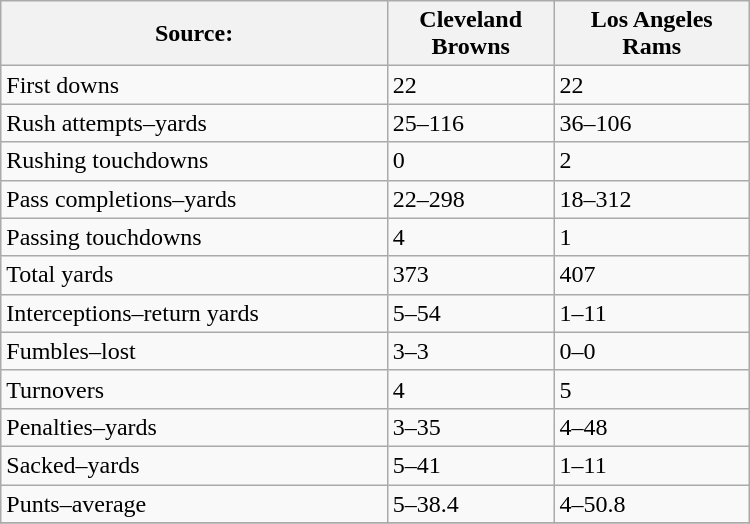<table class="wikitable" width="500">
<tr>
<th>Source: </th>
<th><strong>Cleveland<br>Browns</strong></th>
<th><strong>Los Angeles<br>Rams</strong></th>
</tr>
<tr>
<td>First downs</td>
<td>22</td>
<td>22</td>
</tr>
<tr>
<td>Rush attempts–yards</td>
<td>25–116</td>
<td>36–106</td>
</tr>
<tr>
<td>Rushing touchdowns</td>
<td>0</td>
<td>2</td>
</tr>
<tr>
<td>Pass completions–yards</td>
<td>22–298</td>
<td>18–312</td>
</tr>
<tr>
<td>Passing touchdowns</td>
<td>4</td>
<td>1</td>
</tr>
<tr>
<td>Total yards</td>
<td>373</td>
<td>407</td>
</tr>
<tr>
<td>Interceptions–return yards</td>
<td>5–54</td>
<td>1–11</td>
</tr>
<tr>
<td>Fumbles–lost</td>
<td>3–3</td>
<td>0–0</td>
</tr>
<tr>
<td>Turnovers</td>
<td>4</td>
<td>5</td>
</tr>
<tr>
<td>Penalties–yards</td>
<td>3–35</td>
<td>4–48</td>
</tr>
<tr>
<td>Sacked–yards</td>
<td>5–41</td>
<td>1–11</td>
</tr>
<tr>
<td>Punts–average</td>
<td>5–38.4</td>
<td>4–50.8</td>
</tr>
<tr>
</tr>
</table>
